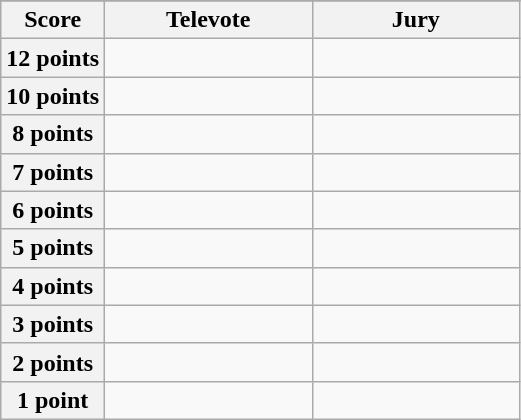<table class="wikitable">
<tr>
</tr>
<tr>
<th scope="col" width="20%">Score</th>
<th scope="col" width="40%">Televote</th>
<th scope="col" width="40%">Jury</th>
</tr>
<tr>
<th scope="row">12 points</th>
<td></td>
<td></td>
</tr>
<tr>
<th scope="row">10 points</th>
<td></td>
<td></td>
</tr>
<tr>
<th scope="row">8 points</th>
<td></td>
<td></td>
</tr>
<tr>
<th scope="row">7 points</th>
<td></td>
<td></td>
</tr>
<tr>
<th scope="row">6 points</th>
<td></td>
<td></td>
</tr>
<tr>
<th scope="row">5 points</th>
<td></td>
<td></td>
</tr>
<tr>
<th scope="row">4 points</th>
<td></td>
<td></td>
</tr>
<tr>
<th scope="row">3 points</th>
<td></td>
<td></td>
</tr>
<tr>
<th scope="row">2 points</th>
<td></td>
<td></td>
</tr>
<tr>
<th scope="row">1 point</th>
<td></td>
<td></td>
</tr>
</table>
